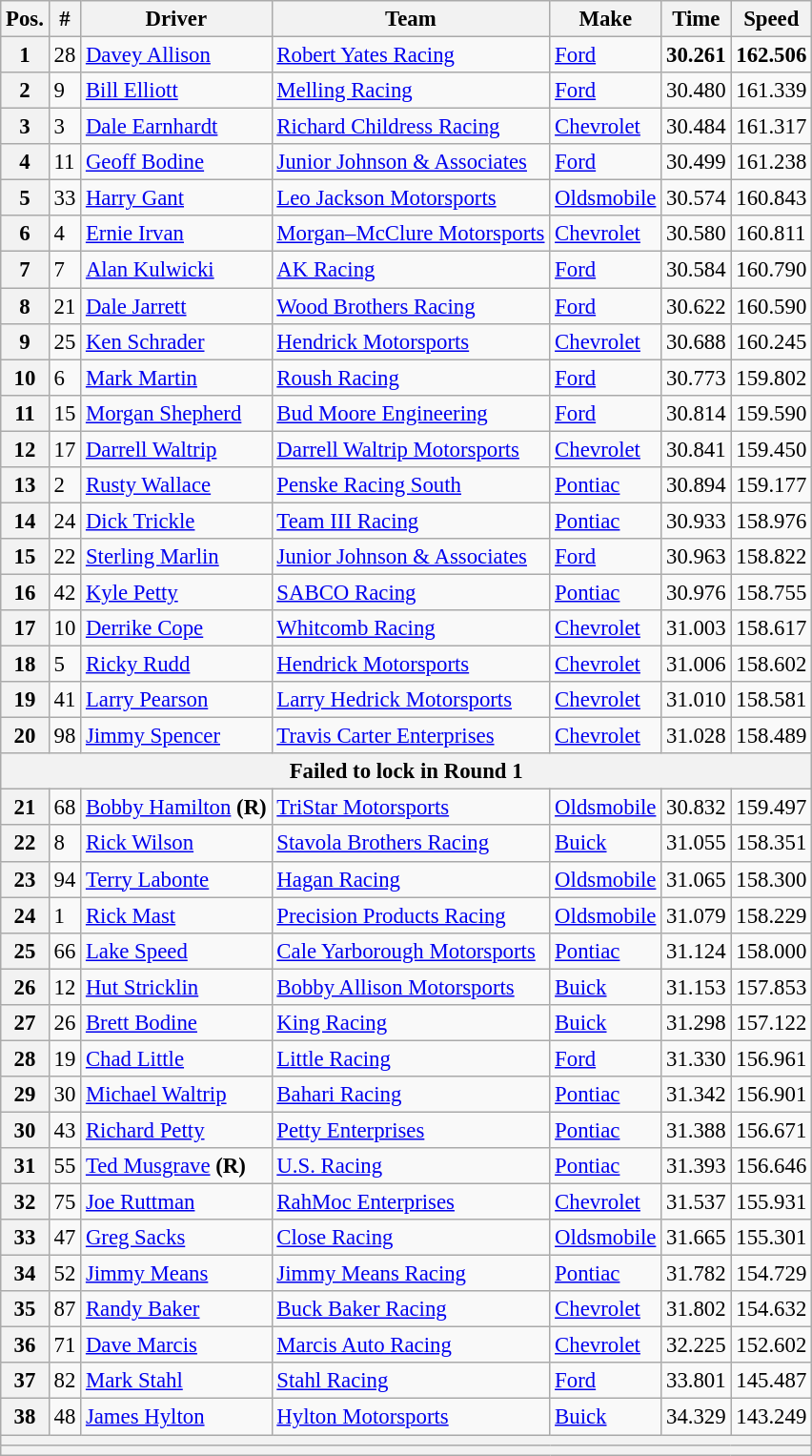<table class="wikitable" style="font-size:95%">
<tr>
<th>Pos.</th>
<th>#</th>
<th>Driver</th>
<th>Team</th>
<th>Make</th>
<th>Time</th>
<th>Speed</th>
</tr>
<tr>
<th>1</th>
<td>28</td>
<td><a href='#'>Davey Allison</a></td>
<td><a href='#'>Robert Yates Racing</a></td>
<td><a href='#'>Ford</a></td>
<td><strong>30.261</strong></td>
<td><strong>162.506</strong></td>
</tr>
<tr>
<th>2</th>
<td>9</td>
<td><a href='#'>Bill Elliott</a></td>
<td><a href='#'>Melling Racing</a></td>
<td><a href='#'>Ford</a></td>
<td>30.480</td>
<td>161.339</td>
</tr>
<tr>
<th>3</th>
<td>3</td>
<td><a href='#'>Dale Earnhardt</a></td>
<td><a href='#'>Richard Childress Racing</a></td>
<td><a href='#'>Chevrolet</a></td>
<td>30.484</td>
<td>161.317</td>
</tr>
<tr>
<th>4</th>
<td>11</td>
<td><a href='#'>Geoff Bodine</a></td>
<td><a href='#'>Junior Johnson & Associates</a></td>
<td><a href='#'>Ford</a></td>
<td>30.499</td>
<td>161.238</td>
</tr>
<tr>
<th>5</th>
<td>33</td>
<td><a href='#'>Harry Gant</a></td>
<td><a href='#'>Leo Jackson Motorsports</a></td>
<td><a href='#'>Oldsmobile</a></td>
<td>30.574</td>
<td>160.843</td>
</tr>
<tr>
<th>6</th>
<td>4</td>
<td><a href='#'>Ernie Irvan</a></td>
<td><a href='#'>Morgan–McClure Motorsports</a></td>
<td><a href='#'>Chevrolet</a></td>
<td>30.580</td>
<td>160.811</td>
</tr>
<tr>
<th>7</th>
<td>7</td>
<td><a href='#'>Alan Kulwicki</a></td>
<td><a href='#'>AK Racing</a></td>
<td><a href='#'>Ford</a></td>
<td>30.584</td>
<td>160.790</td>
</tr>
<tr>
<th>8</th>
<td>21</td>
<td><a href='#'>Dale Jarrett</a></td>
<td><a href='#'>Wood Brothers Racing</a></td>
<td><a href='#'>Ford</a></td>
<td>30.622</td>
<td>160.590</td>
</tr>
<tr>
<th>9</th>
<td>25</td>
<td><a href='#'>Ken Schrader</a></td>
<td><a href='#'>Hendrick Motorsports</a></td>
<td><a href='#'>Chevrolet</a></td>
<td>30.688</td>
<td>160.245</td>
</tr>
<tr>
<th>10</th>
<td>6</td>
<td><a href='#'>Mark Martin</a></td>
<td><a href='#'>Roush Racing</a></td>
<td><a href='#'>Ford</a></td>
<td>30.773</td>
<td>159.802</td>
</tr>
<tr>
<th>11</th>
<td>15</td>
<td><a href='#'>Morgan Shepherd</a></td>
<td><a href='#'>Bud Moore Engineering</a></td>
<td><a href='#'>Ford</a></td>
<td>30.814</td>
<td>159.590</td>
</tr>
<tr>
<th>12</th>
<td>17</td>
<td><a href='#'>Darrell Waltrip</a></td>
<td><a href='#'>Darrell Waltrip Motorsports</a></td>
<td><a href='#'>Chevrolet</a></td>
<td>30.841</td>
<td>159.450</td>
</tr>
<tr>
<th>13</th>
<td>2</td>
<td><a href='#'>Rusty Wallace</a></td>
<td><a href='#'>Penske Racing South</a></td>
<td><a href='#'>Pontiac</a></td>
<td>30.894</td>
<td>159.177</td>
</tr>
<tr>
<th>14</th>
<td>24</td>
<td><a href='#'>Dick Trickle</a></td>
<td><a href='#'>Team III Racing</a></td>
<td><a href='#'>Pontiac</a></td>
<td>30.933</td>
<td>158.976</td>
</tr>
<tr>
<th>15</th>
<td>22</td>
<td><a href='#'>Sterling Marlin</a></td>
<td><a href='#'>Junior Johnson & Associates</a></td>
<td><a href='#'>Ford</a></td>
<td>30.963</td>
<td>158.822</td>
</tr>
<tr>
<th>16</th>
<td>42</td>
<td><a href='#'>Kyle Petty</a></td>
<td><a href='#'>SABCO Racing</a></td>
<td><a href='#'>Pontiac</a></td>
<td>30.976</td>
<td>158.755</td>
</tr>
<tr>
<th>17</th>
<td>10</td>
<td><a href='#'>Derrike Cope</a></td>
<td><a href='#'>Whitcomb Racing</a></td>
<td><a href='#'>Chevrolet</a></td>
<td>31.003</td>
<td>158.617</td>
</tr>
<tr>
<th>18</th>
<td>5</td>
<td><a href='#'>Ricky Rudd</a></td>
<td><a href='#'>Hendrick Motorsports</a></td>
<td><a href='#'>Chevrolet</a></td>
<td>31.006</td>
<td>158.602</td>
</tr>
<tr>
<th>19</th>
<td>41</td>
<td><a href='#'>Larry Pearson</a></td>
<td><a href='#'>Larry Hedrick Motorsports</a></td>
<td><a href='#'>Chevrolet</a></td>
<td>31.010</td>
<td>158.581</td>
</tr>
<tr>
<th>20</th>
<td>98</td>
<td><a href='#'>Jimmy Spencer</a></td>
<td><a href='#'>Travis Carter Enterprises</a></td>
<td><a href='#'>Chevrolet</a></td>
<td>31.028</td>
<td>158.489</td>
</tr>
<tr>
<th colspan="7">Failed to lock in Round 1</th>
</tr>
<tr>
<th>21</th>
<td>68</td>
<td><a href='#'>Bobby Hamilton</a> <strong>(R)</strong></td>
<td><a href='#'>TriStar Motorsports</a></td>
<td><a href='#'>Oldsmobile</a></td>
<td>30.832</td>
<td>159.497</td>
</tr>
<tr>
<th>22</th>
<td>8</td>
<td><a href='#'>Rick Wilson</a></td>
<td><a href='#'>Stavola Brothers Racing</a></td>
<td><a href='#'>Buick</a></td>
<td>31.055</td>
<td>158.351</td>
</tr>
<tr>
<th>23</th>
<td>94</td>
<td><a href='#'>Terry Labonte</a></td>
<td><a href='#'>Hagan Racing</a></td>
<td><a href='#'>Oldsmobile</a></td>
<td>31.065</td>
<td>158.300</td>
</tr>
<tr>
<th>24</th>
<td>1</td>
<td><a href='#'>Rick Mast</a></td>
<td><a href='#'>Precision Products Racing</a></td>
<td><a href='#'>Oldsmobile</a></td>
<td>31.079</td>
<td>158.229</td>
</tr>
<tr>
<th>25</th>
<td>66</td>
<td><a href='#'>Lake Speed</a></td>
<td><a href='#'>Cale Yarborough Motorsports</a></td>
<td><a href='#'>Pontiac</a></td>
<td>31.124</td>
<td>158.000</td>
</tr>
<tr>
<th>26</th>
<td>12</td>
<td><a href='#'>Hut Stricklin</a></td>
<td><a href='#'>Bobby Allison Motorsports</a></td>
<td><a href='#'>Buick</a></td>
<td>31.153</td>
<td>157.853</td>
</tr>
<tr>
<th>27</th>
<td>26</td>
<td><a href='#'>Brett Bodine</a></td>
<td><a href='#'>King Racing</a></td>
<td><a href='#'>Buick</a></td>
<td>31.298</td>
<td>157.122</td>
</tr>
<tr>
<th>28</th>
<td>19</td>
<td><a href='#'>Chad Little</a></td>
<td><a href='#'>Little Racing</a></td>
<td><a href='#'>Ford</a></td>
<td>31.330</td>
<td>156.961</td>
</tr>
<tr>
<th>29</th>
<td>30</td>
<td><a href='#'>Michael Waltrip</a></td>
<td><a href='#'>Bahari Racing</a></td>
<td><a href='#'>Pontiac</a></td>
<td>31.342</td>
<td>156.901</td>
</tr>
<tr>
<th>30</th>
<td>43</td>
<td><a href='#'>Richard Petty</a></td>
<td><a href='#'>Petty Enterprises</a></td>
<td><a href='#'>Pontiac</a></td>
<td>31.388</td>
<td>156.671</td>
</tr>
<tr>
<th>31</th>
<td>55</td>
<td><a href='#'>Ted Musgrave</a> <strong>(R)</strong></td>
<td><a href='#'>U.S. Racing</a></td>
<td><a href='#'>Pontiac</a></td>
<td>31.393</td>
<td>156.646</td>
</tr>
<tr>
<th>32</th>
<td>75</td>
<td><a href='#'>Joe Ruttman</a></td>
<td><a href='#'>RahMoc Enterprises</a></td>
<td><a href='#'>Chevrolet</a></td>
<td>31.537</td>
<td>155.931</td>
</tr>
<tr>
<th>33</th>
<td>47</td>
<td><a href='#'>Greg Sacks</a></td>
<td><a href='#'>Close Racing</a></td>
<td><a href='#'>Oldsmobile</a></td>
<td>31.665</td>
<td>155.301</td>
</tr>
<tr>
<th>34</th>
<td>52</td>
<td><a href='#'>Jimmy Means</a></td>
<td><a href='#'>Jimmy Means Racing</a></td>
<td><a href='#'>Pontiac</a></td>
<td>31.782</td>
<td>154.729</td>
</tr>
<tr>
<th>35</th>
<td>87</td>
<td><a href='#'>Randy Baker</a></td>
<td><a href='#'>Buck Baker Racing</a></td>
<td><a href='#'>Chevrolet</a></td>
<td>31.802</td>
<td>154.632</td>
</tr>
<tr>
<th>36</th>
<td>71</td>
<td><a href='#'>Dave Marcis</a></td>
<td><a href='#'>Marcis Auto Racing</a></td>
<td><a href='#'>Chevrolet</a></td>
<td>32.225</td>
<td>152.602</td>
</tr>
<tr>
<th>37</th>
<td>82</td>
<td><a href='#'>Mark Stahl</a></td>
<td><a href='#'>Stahl Racing</a></td>
<td><a href='#'>Ford</a></td>
<td>33.801</td>
<td>145.487</td>
</tr>
<tr>
<th>38</th>
<td>48</td>
<td><a href='#'>James Hylton</a></td>
<td><a href='#'>Hylton Motorsports</a></td>
<td><a href='#'>Buick</a></td>
<td>34.329</td>
<td>143.249</td>
</tr>
<tr>
<th colspan="7"></th>
</tr>
<tr>
<th colspan="7"></th>
</tr>
</table>
